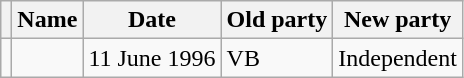<table class="sortable wikitable">
<tr>
<th></th>
<th>Name</th>
<th>Date</th>
<th>Old party</th>
<th>New party</th>
</tr>
<tr>
<td></td>
<td align=left></td>
<td>11 June 1996</td>
<td>VB</td>
<td>Independent</td>
</tr>
</table>
